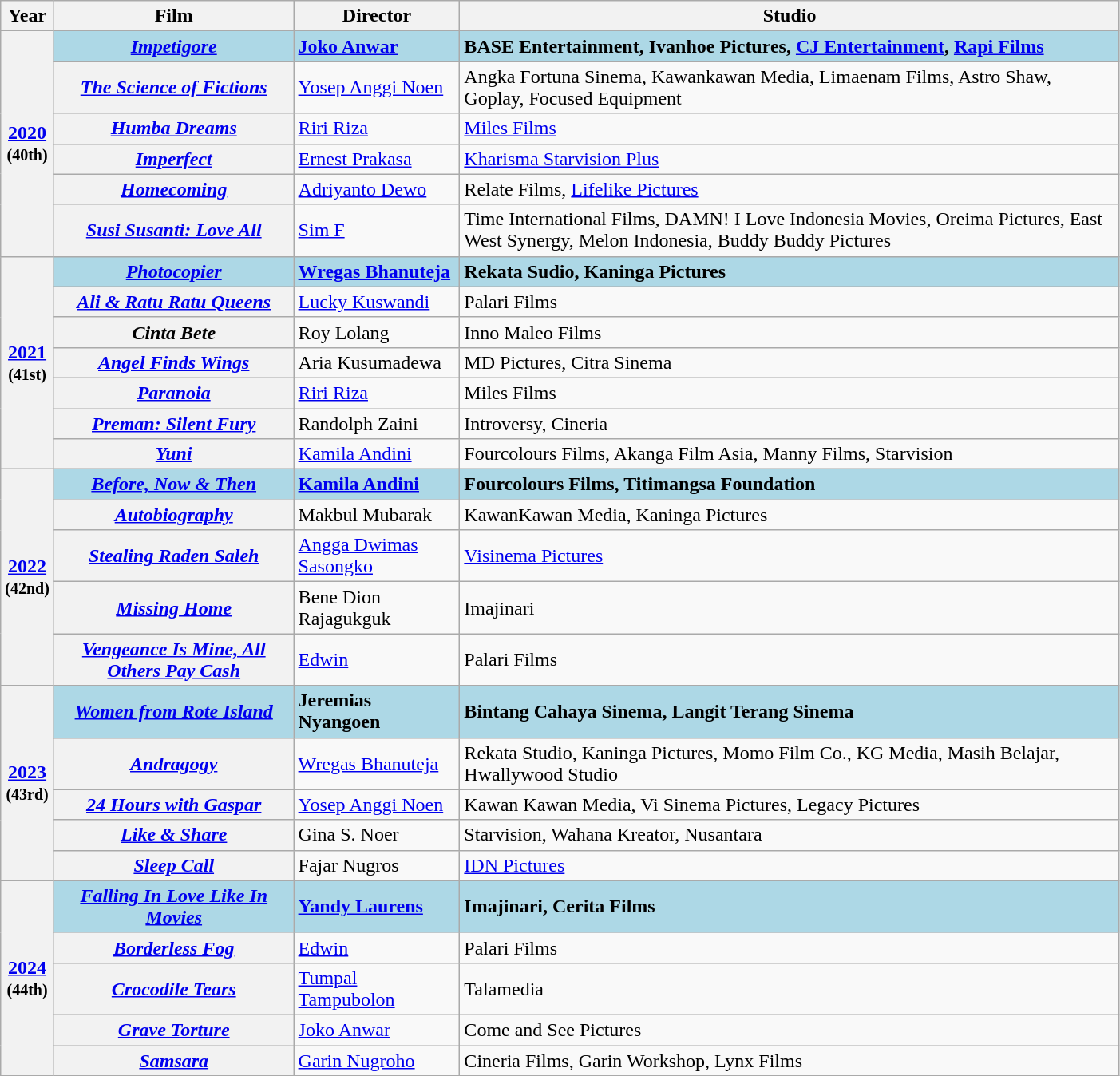<table class="wikitable plainrowheaders sortable" style="width: 74%;">
<tr>
<th scope="col">Year</th>
<th scope="col">Film</th>
<th scope="col">Director</th>
<th scope="col">Studio</th>
</tr>
<tr>
<th scope="row" rowspan="6" style="text-align:center;"><strong><a href='#'>2020</a></strong><br><small>(40th)</small></th>
<th scope="row" style="background:lightblue;"><strong><em><a href='#'>Impetigore</a></em></strong></th>
<td style="background:lightblue;"><strong><a href='#'>Joko Anwar</a></strong></td>
<td style="background:lightblue;"><strong>BASE Entertainment, Ivanhoe Pictures, <a href='#'>CJ Entertainment</a>, <a href='#'>Rapi Films</a></strong></td>
</tr>
<tr>
<th scope="row"><em><a href='#'>The Science of Fictions</a></em></th>
<td><a href='#'>Yosep Anggi Noen</a></td>
<td>Angka Fortuna Sinema, Kawankawan Media, Limaenam Films, Astro Shaw, Goplay, Focused Equipment</td>
</tr>
<tr>
<th scope="row"><em><a href='#'>Humba Dreams</a></em></th>
<td><a href='#'>Riri Riza</a></td>
<td><a href='#'>Miles Films</a></td>
</tr>
<tr>
<th scope="row"><em><a href='#'>Imperfect</a></em></th>
<td><a href='#'>Ernest Prakasa</a></td>
<td><a href='#'>Kharisma Starvision Plus</a></td>
</tr>
<tr>
<th scope="row"><em><a href='#'>Homecoming</a></em></th>
<td><a href='#'>Adriyanto Dewo</a></td>
<td>Relate Films, <a href='#'>Lifelike Pictures</a></td>
</tr>
<tr>
<th scope="row"><em><a href='#'>Susi Susanti: Love All</a></em></th>
<td><a href='#'>Sim F</a></td>
<td>Time International Films, DAMN! I Love Indonesia Movies, Oreima Pictures, East West Synergy, Melon Indonesia, Buddy Buddy Pictures</td>
</tr>
<tr>
<th scope="row" rowspan="7" style="text-align:center;"><strong><a href='#'>2021</a></strong><br><small>(41st)</small></th>
<th scope="row" style="background:lightblue;"><strong><em><a href='#'>Photocopier</a></em></strong></th>
<td style="background:lightblue;"><strong><a href='#'>Wregas Bhanuteja</a></strong></td>
<td style="background:lightblue;"><strong>Rekata Sudio, Kaninga Pictures</strong></td>
</tr>
<tr>
<th scope="row"><em><a href='#'>Ali & Ratu Ratu Queens</a></em></th>
<td><a href='#'>Lucky Kuswandi</a></td>
<td>Palari Films</td>
</tr>
<tr>
<th scope="row"><em>Cinta Bete</em></th>
<td>Roy Lolang</td>
<td>Inno Maleo Films</td>
</tr>
<tr>
<th scope="row"><em><a href='#'>Angel Finds Wings</a></em></th>
<td>Aria Kusumadewa</td>
<td>MD Pictures, Citra Sinema</td>
</tr>
<tr>
<th scope="row"><em><a href='#'>Paranoia</a></em></th>
<td><a href='#'>Riri Riza</a></td>
<td>Miles Films</td>
</tr>
<tr>
<th scope="row"><em><a href='#'>Preman: Silent Fury</a></em></th>
<td>Randolph Zaini</td>
<td>Introversy, Cineria</td>
</tr>
<tr>
<th scope="row"><em><a href='#'>Yuni</a></em></th>
<td><a href='#'>Kamila Andini</a></td>
<td>Fourcolours Films, Akanga Film Asia, Manny Films, Starvision</td>
</tr>
<tr>
<th scope="row" rowspan="5" style="text-align:center;"><strong><a href='#'>2022</a></strong><br><small>(42nd)</small></th>
<th scope="row" style="background:lightblue;"><strong><em><a href='#'>Before, Now & Then</a></em></strong></th>
<td style="background:lightblue;"><strong><a href='#'>Kamila Andini</a></strong></td>
<td style="background:lightblue;"><strong>Fourcolours Films, Titimangsa Foundation</strong></td>
</tr>
<tr>
<th scope="row"><a href='#'><em>Autobiography</em></a></th>
<td>Makbul Mubarak</td>
<td>KawanKawan Media, Kaninga Pictures</td>
</tr>
<tr>
<th scope="row"><em><a href='#'>Stealing Raden Saleh</a></em></th>
<td><a href='#'>Angga Dwimas Sasongko</a></td>
<td><a href='#'>Visinema Pictures</a></td>
</tr>
<tr>
<th scope="row"><em><a href='#'>Missing Home</a></em></th>
<td>Bene Dion Rajagukguk</td>
<td>Imajinari</td>
</tr>
<tr>
<th scope="row"><a href='#'><em>Vengeance Is Mine, All Others Pay Cash</em></a></th>
<td><a href='#'>Edwin</a></td>
<td>Palari Films</td>
</tr>
<tr>
<th scope="row" rowspan="5" style="text-align:center;"><strong><a href='#'>2023</a></strong><br><small>(43rd)</small></th>
<th scope="row" style="background:lightblue;"><strong><em><a href='#'>Women from Rote Island</a></em></strong></th>
<td style="background:lightblue;"><strong>Jeremias Nyangoen</strong></td>
<td style="background:lightblue;"><strong>Bintang Cahaya Sinema, Langit Terang Sinema</strong></td>
</tr>
<tr>
<th scope="row"><em><a href='#'>Andragogy</a></em></th>
<td><a href='#'>Wregas Bhanuteja</a></td>
<td>Rekata Studio, Kaninga Pictures, Momo Film Co., KG Media, Masih Belajar, Hwallywood Studio</td>
</tr>
<tr>
<th scope="row"><em><a href='#'>24 Hours with Gaspar</a></em></th>
<td><a href='#'>Yosep Anggi Noen</a></td>
<td>Kawan Kawan Media, Vi Sinema Pictures, Legacy Pictures</td>
</tr>
<tr>
<th scope="row"><em><a href='#'>Like & Share</a></em></th>
<td>Gina S. Noer</td>
<td>Starvision, Wahana Kreator, Nusantara</td>
</tr>
<tr>
<th scope="row"><em><a href='#'>Sleep Call</a></em></th>
<td>Fajar Nugros</td>
<td><a href='#'>IDN Pictures</a></td>
</tr>
<tr>
<th scope="row" rowspan="5" style="text-align:center;"><strong><a href='#'>2024</a></strong><br><small>(44th)</small></th>
<th scope="row" style="background:lightblue;"><strong><em><a href='#'>Falling In Love Like In Movies</a></em></strong></th>
<td style="background:lightblue;"><strong><a href='#'>Yandy Laurens</a></strong></td>
<td style="background:lightblue;"><strong>Imajinari, Cerita Films</strong></td>
</tr>
<tr>
<th scope="row"><em><a href='#'>Borderless Fog</a></em></th>
<td><a href='#'>Edwin</a></td>
<td>Palari Films</td>
</tr>
<tr>
<th scope="row"><em><a href='#'>Crocodile Tears</a></em></th>
<td><a href='#'>Tumpal Tampubolon</a></td>
<td>Talamedia</td>
</tr>
<tr>
<th scope="row"><em><a href='#'>Grave Torture</a></em></th>
<td><a href='#'>Joko Anwar</a></td>
<td>Come and See Pictures</td>
</tr>
<tr>
<th scope="row"><em><a href='#'>Samsara</a></em></th>
<td><a href='#'>Garin Nugroho</a></td>
<td>Cineria Films, Garin Workshop, Lynx Films</td>
</tr>
</table>
